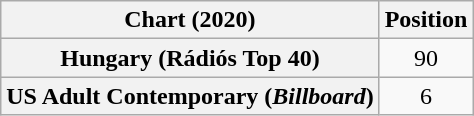<table class="wikitable sortable plainrowheaders" style="text-align:center">
<tr>
<th scope="col">Chart (2020)</th>
<th scope="col">Position</th>
</tr>
<tr>
<th scope="row">Hungary (Rádiós Top 40)</th>
<td>90</td>
</tr>
<tr>
<th scope="row">US Adult Contemporary (<em>Billboard</em>)</th>
<td>6</td>
</tr>
</table>
